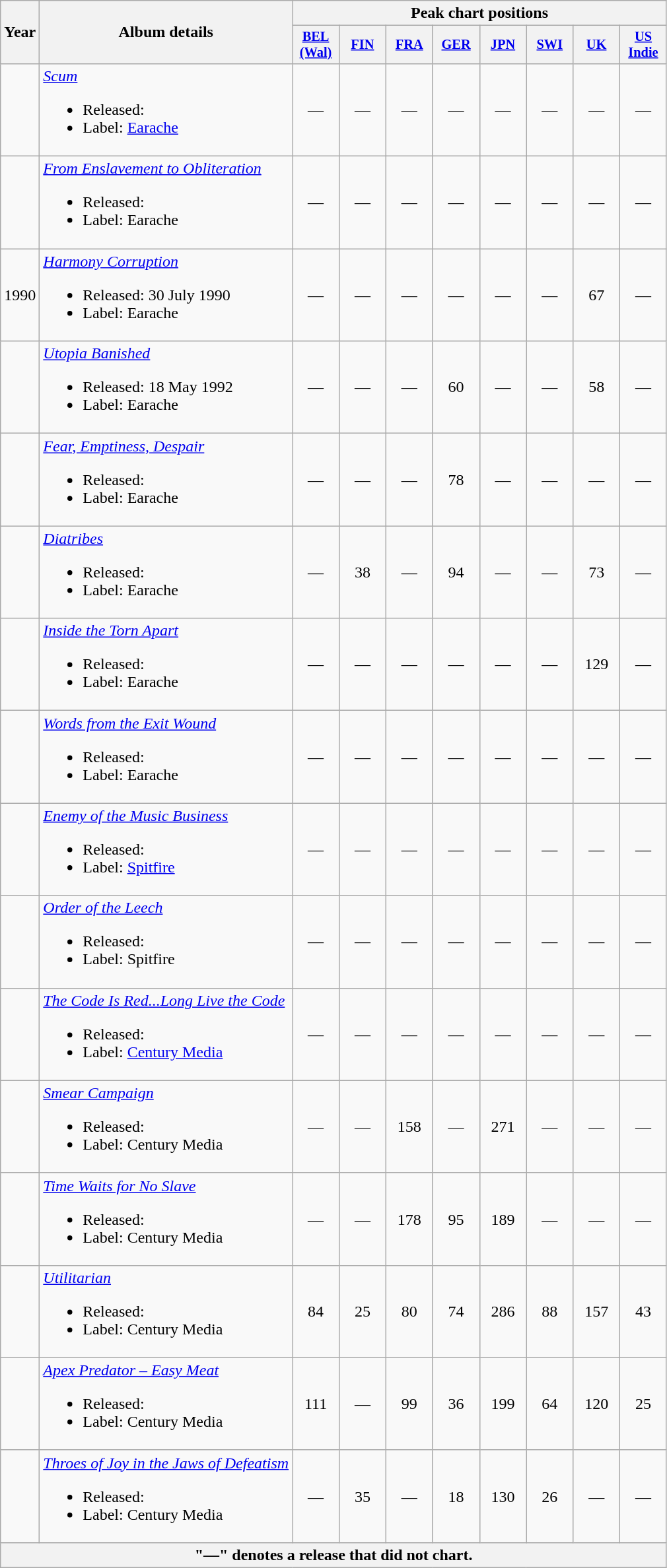<table class="wikitable plainrowheaders sortable"  style="text-align:center;">
<tr>
<th rowspan="2">Year</th>
<th rowspan="2">Album details</th>
<th class="unsortable" colspan="8">Peak chart positions</th>
</tr>
<tr>
<th style="width:3em;font-size:85%;" data-sort-type="number"><a href='#'>BEL<br>(Wal)</a><br></th>
<th style="width:3em;font-size:85%;" data-sort-type="number"><a href='#'>FIN</a><br></th>
<th style="width:3em;font-size:85%;" data-sort-type="number"><a href='#'>FRA</a><br></th>
<th style="width:3em;font-size:85%;" data-sort-type="number"><a href='#'>GER</a><br></th>
<th style="width:3em;font-size:85%;" data-sort-type="number"><a href='#'>JPN</a><br></th>
<th style="width:3em;font-size:85%;" data-sort-type="number"><a href='#'>SWI</a><br></th>
<th style="width:3em;font-size:85%;" data-sort-type="number"><a href='#'>UK</a><br></th>
<th style="width:3em;font-size:85%;" data-sort-type="number"><a href='#'>US<br>Indie</a><br></th>
</tr>
<tr>
<td align="center"></td>
<td align=left><em><a href='#'>Scum</a></em><br><ul><li>Released: </li><li>Label: <a href='#'>Earache</a></li></ul></td>
<td>—</td>
<td>—</td>
<td>—</td>
<td>—</td>
<td>—</td>
<td>—</td>
<td>—</td>
<td>—</td>
</tr>
<tr>
<td align="center"></td>
<td align=left><em><a href='#'>From Enslavement to Obliteration</a></em><br><ul><li>Released: </li><li>Label: Earache</li></ul></td>
<td>—</td>
<td>—</td>
<td>—</td>
<td>—</td>
<td>—</td>
<td>—</td>
<td>—</td>
<td>—</td>
</tr>
<tr>
<td align="center">1990</td>
<td align=left><em><a href='#'>Harmony Corruption</a></em><br><ul><li>Released: 30 July 1990</li><li>Label: Earache</li></ul></td>
<td>—</td>
<td>—</td>
<td>—</td>
<td>—</td>
<td>—</td>
<td>—</td>
<td>67</td>
<td>—</td>
</tr>
<tr>
<td align="center"></td>
<td align=left><em><a href='#'>Utopia Banished</a></em><br><ul><li>Released: 18 May 1992</li><li>Label: Earache</li></ul></td>
<td>—</td>
<td>—</td>
<td>—</td>
<td>60</td>
<td>—</td>
<td>—</td>
<td>58</td>
<td>—</td>
</tr>
<tr>
<td align="center"></td>
<td align=left><em><a href='#'>Fear, Emptiness, Despair</a></em><br><ul><li>Released: </li><li>Label: Earache</li></ul></td>
<td>—</td>
<td>—</td>
<td>—</td>
<td>78</td>
<td>—</td>
<td>—</td>
<td>—</td>
<td>—</td>
</tr>
<tr>
<td align="center"></td>
<td align=left><em><a href='#'>Diatribes</a></em><br><ul><li>Released: </li><li>Label: Earache</li></ul></td>
<td>—</td>
<td>38</td>
<td>—</td>
<td>94</td>
<td>—</td>
<td>—</td>
<td>73</td>
<td>—</td>
</tr>
<tr>
<td align="center"></td>
<td align=left><em><a href='#'>Inside the Torn Apart</a></em><br><ul><li>Released: </li><li>Label: Earache</li></ul></td>
<td>—</td>
<td>—</td>
<td>—</td>
<td>—</td>
<td>—</td>
<td>—</td>
<td>129<br></td>
<td>—</td>
</tr>
<tr>
<td align="center"></td>
<td align=left><em><a href='#'>Words from the Exit Wound</a></em><br><ul><li>Released: </li><li>Label: Earache</li></ul></td>
<td>—</td>
<td>—</td>
<td>—</td>
<td>—</td>
<td>—</td>
<td>—</td>
<td>—</td>
<td>—</td>
</tr>
<tr>
<td align="center"></td>
<td align=left><em><a href='#'>Enemy of the Music Business</a></em><br><ul><li>Released: </li><li>Label: <a href='#'>Spitfire</a></li></ul></td>
<td>—</td>
<td>—</td>
<td>—</td>
<td>—</td>
<td>—</td>
<td>—</td>
<td>—</td>
<td>—</td>
</tr>
<tr>
<td align="center"></td>
<td align=left><em><a href='#'>Order of the Leech</a></em><br><ul><li>Released: </li><li>Label: Spitfire</li></ul></td>
<td>—</td>
<td>—</td>
<td>—</td>
<td>—</td>
<td>—</td>
<td>—</td>
<td>—</td>
<td>—</td>
</tr>
<tr>
<td align="center"></td>
<td align=left><em><a href='#'>The Code Is Red...Long Live the Code</a></em><br><ul><li>Released: </li><li>Label: <a href='#'>Century Media</a></li></ul></td>
<td>—</td>
<td>—</td>
<td>—</td>
<td>—</td>
<td>—</td>
<td>—</td>
<td>—</td>
<td>—</td>
</tr>
<tr>
<td align="center"></td>
<td align=left><em><a href='#'>Smear Campaign</a></em><br><ul><li>Released: </li><li>Label: Century Media</li></ul></td>
<td>—</td>
<td>—</td>
<td>158</td>
<td>—</td>
<td>271</td>
<td>—</td>
<td>—</td>
<td>—</td>
</tr>
<tr>
<td align="center"></td>
<td align=left><em><a href='#'>Time Waits for No Slave</a></em><br><ul><li>Released: </li><li>Label: Century Media</li></ul></td>
<td>—</td>
<td>—</td>
<td>178</td>
<td>95</td>
<td>189</td>
<td>—</td>
<td>—</td>
<td>—</td>
</tr>
<tr>
<td align="center"></td>
<td align=left><em><a href='#'>Utilitarian</a></em><br><ul><li>Released: </li><li>Label: Century Media</li></ul></td>
<td>84</td>
<td>25</td>
<td>80</td>
<td>74</td>
<td>286</td>
<td>88</td>
<td>157<br></td>
<td>43</td>
</tr>
<tr>
<td align="center"></td>
<td align=left><em><a href='#'>Apex Predator – Easy Meat</a></em><br><ul><li>Released: </li><li>Label: Century Media</li></ul></td>
<td>111</td>
<td>—</td>
<td>99</td>
<td>36</td>
<td>199</td>
<td>64</td>
<td>120<br></td>
<td>25</td>
</tr>
<tr>
<td align="center"></td>
<td align=left><em><a href='#'>Throes of Joy in the Jaws of Defeatism</a></em><br><ul><li>Released: </li><li>Label: Century Media</li></ul></td>
<td>—</td>
<td>35<br></td>
<td>—</td>
<td>18</td>
<td>130</td>
<td>26</td>
<td>—</td>
<td>—</td>
</tr>
<tr>
<th colspan="10" style="text-align:center; font-size=85%">"—" denotes a release that did not chart.</th>
</tr>
</table>
